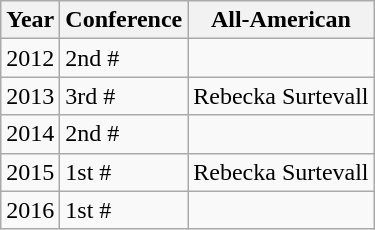<table class="wikitable">
<tr>
<th>Year</th>
<th>Conference</th>
<th>All-American</th>
</tr>
<tr>
<td>2012</td>
<td>2nd #</td>
<td></td>
</tr>
<tr>
<td>2013</td>
<td>3rd #</td>
<td>Rebecka Surtevall</td>
</tr>
<tr>
<td>2014</td>
<td>2nd #</td>
<td></td>
</tr>
<tr>
<td>2015</td>
<td>1st #</td>
<td>Rebecka Surtevall</td>
</tr>
<tr>
<td>2016</td>
<td>1st #</td>
<td></td>
</tr>
</table>
